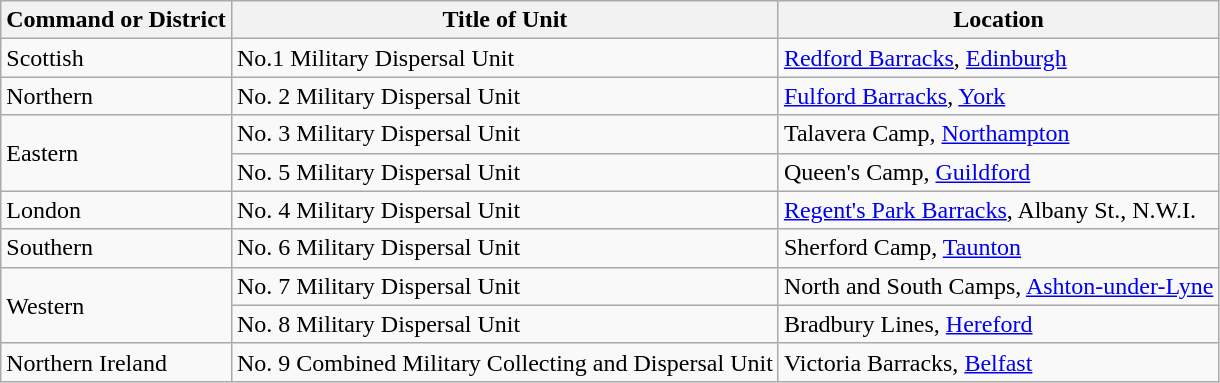<table class="wikitable">
<tr>
<th>Command or District</th>
<th>Title of Unit</th>
<th>Location</th>
</tr>
<tr>
<td>Scottish</td>
<td>No.1 Military Dispersal Unit</td>
<td><a href='#'>Redford Barracks</a>, <a href='#'>Edinburgh</a></td>
</tr>
<tr>
<td>Northern</td>
<td>No. 2 Military Dispersal Unit</td>
<td><a href='#'>Fulford Barracks</a>, <a href='#'>York</a></td>
</tr>
<tr>
<td rowspan="2">Eastern</td>
<td>No. 3 Military Dispersal Unit</td>
<td>Talavera Camp, <a href='#'>Northampton</a></td>
</tr>
<tr>
<td>No. 5 Military Dispersal Unit</td>
<td>Queen's Camp, <a href='#'>Guildford</a></td>
</tr>
<tr>
<td>London</td>
<td>No. 4 Military Dispersal Unit</td>
<td><a href='#'>Regent's Park Barracks</a>, Albany St., N.W.I.</td>
</tr>
<tr>
<td>Southern</td>
<td>No. 6 Military Dispersal Unit</td>
<td>Sherford Camp, <a href='#'>Taunton</a></td>
</tr>
<tr>
<td rowspan="2">Western</td>
<td>No. 7 Military Dispersal Unit</td>
<td>North and South Camps, <a href='#'>Ashton-under-Lyne</a></td>
</tr>
<tr>
<td>No. 8 Military Dispersal Unit</td>
<td>Bradbury Lines, <a href='#'>Hereford</a></td>
</tr>
<tr>
<td>Northern Ireland</td>
<td>No. 9 Combined Military Collecting and Dispersal Unit</td>
<td>Victoria Barracks, <a href='#'>Belfast</a></td>
</tr>
</table>
